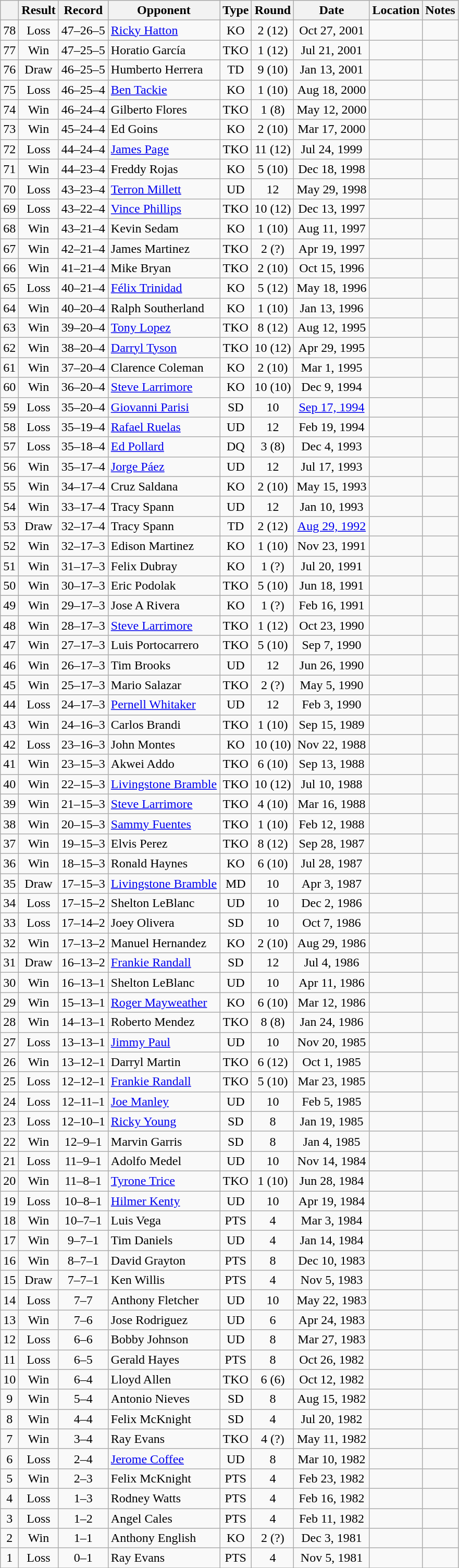<table class="wikitable" style="text-align:center">
<tr>
<th></th>
<th>Result</th>
<th>Record</th>
<th>Opponent</th>
<th>Type</th>
<th>Round</th>
<th>Date</th>
<th>Location</th>
<th>Notes</th>
</tr>
<tr>
<td>78</td>
<td>Loss</td>
<td>47–26–5</td>
<td style="text-align:left;"><a href='#'>Ricky Hatton</a></td>
<td>KO</td>
<td>2 (12)</td>
<td>Oct 27, 2001</td>
<td style="text-align:left;"></td>
<td style="text-align:left;"></td>
</tr>
<tr>
<td>77</td>
<td>Win</td>
<td>47–25–5</td>
<td style="text-align:left;">Horatio García</td>
<td>TKO</td>
<td>1 (12)</td>
<td>Jul 21, 2001</td>
<td style="text-align:left;"></td>
<td style="text-align:left;"></td>
</tr>
<tr>
<td>76</td>
<td>Draw</td>
<td>46–25–5</td>
<td style="text-align:left;">Humberto Herrera</td>
<td>TD</td>
<td>9 (10)</td>
<td>Jan 13, 2001</td>
<td style="text-align:left;"></td>
<td></td>
</tr>
<tr>
<td>75</td>
<td>Loss</td>
<td>46–25–4</td>
<td style="text-align:left;"><a href='#'>Ben Tackie</a></td>
<td>KO</td>
<td>1 (10)</td>
<td>Aug 18, 2000</td>
<td style="text-align:left;"></td>
<td></td>
</tr>
<tr>
<td>74</td>
<td>Win</td>
<td>46–24–4</td>
<td style="text-align:left;">Gilberto Flores</td>
<td>TKO</td>
<td>1 (8)</td>
<td>May 12, 2000</td>
<td style="text-align:left;"></td>
<td></td>
</tr>
<tr>
<td>73</td>
<td>Win</td>
<td>45–24–4</td>
<td style="text-align:left;">Ed Goins</td>
<td>KO</td>
<td>2 (10)</td>
<td>Mar 17, 2000</td>
<td style="text-align:left;"></td>
<td></td>
</tr>
<tr>
<td>72</td>
<td>Loss</td>
<td>44–24–4</td>
<td style="text-align:left;"><a href='#'>James Page</a></td>
<td>TKO</td>
<td>11 (12)</td>
<td>Jul 24, 1999</td>
<td style="text-align:left;"></td>
<td style="text-align:left;"></td>
</tr>
<tr>
<td>71</td>
<td>Win</td>
<td>44–23–4</td>
<td style="text-align:left;">Freddy Rojas</td>
<td>KO</td>
<td>5 (10)</td>
<td>Dec 18, 1998</td>
<td style="text-align:left;"></td>
<td></td>
</tr>
<tr>
<td>70</td>
<td>Loss</td>
<td>43–23–4</td>
<td style="text-align:left;"><a href='#'>Terron Millett</a></td>
<td>UD</td>
<td>12</td>
<td>May 29, 1998</td>
<td style="text-align:left;"></td>
<td style="text-align:left;"></td>
</tr>
<tr>
<td>69</td>
<td>Loss</td>
<td>43–22–4</td>
<td style="text-align:left;"><a href='#'>Vince Phillips</a></td>
<td>TKO</td>
<td>10 (12)</td>
<td>Dec 13, 1997</td>
<td style="text-align:left;"></td>
<td style="text-align:left;"></td>
</tr>
<tr>
<td>68</td>
<td>Win</td>
<td>43–21–4</td>
<td style="text-align:left;">Kevin Sedam</td>
<td>KO</td>
<td>1 (10)</td>
<td>Aug 11, 1997</td>
<td style="text-align:left;"></td>
<td></td>
</tr>
<tr>
<td>67</td>
<td>Win</td>
<td>42–21–4</td>
<td style="text-align:left;">James Martinez</td>
<td>TKO</td>
<td>2 (?)</td>
<td>Apr 19, 1997</td>
<td style="text-align:left;"></td>
<td></td>
</tr>
<tr>
<td>66</td>
<td>Win</td>
<td>41–21–4</td>
<td style="text-align:left;">Mike Bryan</td>
<td>TKO</td>
<td>2 (10)</td>
<td>Oct 15, 1996</td>
<td style="text-align:left;"></td>
<td></td>
</tr>
<tr>
<td>65</td>
<td>Loss</td>
<td>40–21–4</td>
<td style="text-align:left;"><a href='#'>Félix Trinidad</a></td>
<td>KO</td>
<td>5 (12)</td>
<td>May 18, 1996</td>
<td style="text-align:left;"></td>
<td style="text-align:left;"></td>
</tr>
<tr>
<td>64</td>
<td>Win</td>
<td>40–20–4</td>
<td style="text-align:left;">Ralph Southerland</td>
<td>KO</td>
<td>1 (10)</td>
<td>Jan 13, 1996</td>
<td style="text-align:left;"></td>
<td></td>
</tr>
<tr>
<td>63</td>
<td>Win</td>
<td>39–20–4</td>
<td style="text-align:left;"><a href='#'>Tony Lopez</a></td>
<td>TKO</td>
<td>8 (12)</td>
<td>Aug 12, 1995</td>
<td style="text-align:left;"></td>
<td style="text-align:left;"></td>
</tr>
<tr>
<td>62</td>
<td>Win</td>
<td>38–20–4</td>
<td style="text-align:left;"><a href='#'>Darryl Tyson</a></td>
<td>TKO</td>
<td>10 (12)</td>
<td>Apr 29, 1995</td>
<td style="text-align:left;"></td>
<td style="text-align:left;"></td>
</tr>
<tr>
<td>61</td>
<td>Win</td>
<td>37–20–4</td>
<td style="text-align:left;">Clarence Coleman</td>
<td>KO</td>
<td>2 (10)</td>
<td>Mar 1, 1995</td>
<td style="text-align:left;"></td>
<td></td>
</tr>
<tr>
<td>60</td>
<td>Win</td>
<td>36–20–4</td>
<td style="text-align:left;"><a href='#'>Steve Larrimore</a></td>
<td>KO</td>
<td>10 (10)</td>
<td>Dec 9, 1994</td>
<td style="text-align:left;"></td>
<td></td>
</tr>
<tr>
<td>59</td>
<td>Loss</td>
<td>35–20–4</td>
<td style="text-align:left;"><a href='#'>Giovanni Parisi</a></td>
<td>SD</td>
<td>10</td>
<td><a href='#'>Sep 17, 1994</a></td>
<td style="text-align:left;"></td>
<td></td>
</tr>
<tr>
<td>58</td>
<td>Loss</td>
<td>35–19–4</td>
<td style="text-align:left;"><a href='#'>Rafael Ruelas</a></td>
<td>UD</td>
<td>12</td>
<td>Feb 19, 1994</td>
<td style="text-align:left;"></td>
<td style="text-align:left;"></td>
</tr>
<tr>
<td>57</td>
<td>Loss</td>
<td>35–18–4</td>
<td style="text-align:left;"><a href='#'>Ed Pollard</a></td>
<td>DQ</td>
<td>3 (8)</td>
<td>Dec 4, 1993</td>
<td style="text-align:left;"></td>
<td></td>
</tr>
<tr>
<td>56</td>
<td>Win</td>
<td>35–17–4</td>
<td style="text-align:left;"><a href='#'>Jorge Páez</a></td>
<td>UD</td>
<td>12</td>
<td>Jul 17, 1993</td>
<td style="text-align:left;"></td>
<td style="text-align:left;"></td>
</tr>
<tr>
<td>55</td>
<td>Win</td>
<td>34–17–4</td>
<td style="text-align:left;">Cruz Saldana</td>
<td>KO</td>
<td>2 (10)</td>
<td>May 15, 1993</td>
<td style="text-align:left;"></td>
<td></td>
</tr>
<tr>
<td>54</td>
<td>Win</td>
<td>33–17–4</td>
<td style="text-align:left;">Tracy Spann</td>
<td>UD</td>
<td>12</td>
<td>Jan 10, 1993</td>
<td style="text-align:left;"></td>
<td style="text-align:left;"></td>
</tr>
<tr>
<td>53</td>
<td>Draw</td>
<td>32–17–4</td>
<td style="text-align:left;">Tracy Spann</td>
<td>TD</td>
<td>2 (12)</td>
<td><a href='#'>Aug 29, 1992</a></td>
<td style="text-align:left;"></td>
<td style="text-align:left;"></td>
</tr>
<tr>
<td>52</td>
<td>Win</td>
<td>32–17–3</td>
<td style="text-align:left;">Edison Martinez</td>
<td>KO</td>
<td>1 (10)</td>
<td>Nov 23, 1991</td>
<td style="text-align:left;"></td>
<td></td>
</tr>
<tr>
<td>51</td>
<td>Win</td>
<td>31–17–3</td>
<td style="text-align:left;">Felix Dubray</td>
<td>KO</td>
<td>1 (?)</td>
<td>Jul 20, 1991</td>
<td style="text-align:left;"></td>
<td></td>
</tr>
<tr>
<td>50</td>
<td>Win</td>
<td>30–17–3</td>
<td style="text-align:left;">Eric Podolak</td>
<td>TKO</td>
<td>5 (10)</td>
<td>Jun 18, 1991</td>
<td style="text-align:left;"></td>
<td></td>
</tr>
<tr>
<td>49</td>
<td>Win</td>
<td>29–17–3</td>
<td style="text-align:left;">Jose A Rivera</td>
<td>KO</td>
<td>1 (?)</td>
<td>Feb 16, 1991</td>
<td style="text-align:left;"></td>
<td></td>
</tr>
<tr>
<td>48</td>
<td>Win</td>
<td>28–17–3</td>
<td style="text-align:left;"><a href='#'>Steve Larrimore</a></td>
<td>TKO</td>
<td>1 (12)</td>
<td>Oct 23, 1990</td>
<td style="text-align:left;"></td>
<td style="text-align:left;"></td>
</tr>
<tr>
<td>47</td>
<td>Win</td>
<td>27–17–3</td>
<td style="text-align:left;">Luis Portocarrero</td>
<td>TKO</td>
<td>5 (10)</td>
<td>Sep 7, 1990</td>
<td style="text-align:left;"></td>
<td></td>
</tr>
<tr>
<td>46</td>
<td>Win</td>
<td>26–17–3</td>
<td style="text-align:left;">Tim Brooks</td>
<td>UD</td>
<td>12</td>
<td>Jun 26, 1990</td>
<td style="text-align:left;"></td>
<td style="text-align:left;"></td>
</tr>
<tr>
<td>45</td>
<td>Win</td>
<td>25–17–3</td>
<td style="text-align:left;">Mario Salazar</td>
<td>TKO</td>
<td>2 (?)</td>
<td>May 5, 1990</td>
<td style="text-align:left;"></td>
<td></td>
</tr>
<tr>
<td>44</td>
<td>Loss</td>
<td>24–17–3</td>
<td style="text-align:left;"><a href='#'>Pernell Whitaker</a></td>
<td>UD</td>
<td>12</td>
<td>Feb 3, 1990</td>
<td style="text-align:left;"></td>
<td style="text-align:left;"></td>
</tr>
<tr>
<td>43</td>
<td>Win</td>
<td>24–16–3</td>
<td style="text-align:left;">Carlos Brandi</td>
<td>TKO</td>
<td>1 (10)</td>
<td>Sep 15, 1989</td>
<td style="text-align:left;"></td>
<td></td>
</tr>
<tr>
<td>42</td>
<td>Loss</td>
<td>23–16–3</td>
<td style="text-align:left;">John Montes</td>
<td>KO</td>
<td>10 (10)</td>
<td>Nov 22, 1988</td>
<td style="text-align:left;"></td>
<td></td>
</tr>
<tr>
<td>41</td>
<td>Win</td>
<td>23–15–3</td>
<td style="text-align:left;">Akwei Addo</td>
<td>TKO</td>
<td>6 (10)</td>
<td>Sep 13, 1988</td>
<td style="text-align:left;"></td>
<td></td>
</tr>
<tr>
<td>40</td>
<td>Win</td>
<td>22–15–3</td>
<td style="text-align:left;"><a href='#'>Livingstone Bramble</a></td>
<td>TKO</td>
<td>10 (12)</td>
<td>Jul 10, 1988</td>
<td style="text-align:left;"></td>
<td style="text-align:left;"></td>
</tr>
<tr>
<td>39</td>
<td>Win</td>
<td>21–15–3</td>
<td style="text-align:left;"><a href='#'>Steve Larrimore</a></td>
<td>TKO</td>
<td>4 (10)</td>
<td>Mar 16, 1988</td>
<td style="text-align:left;"></td>
<td></td>
</tr>
<tr>
<td>38</td>
<td>Win</td>
<td>20–15–3</td>
<td style="text-align:left;"><a href='#'>Sammy Fuentes</a></td>
<td>TKO</td>
<td>1 (10)</td>
<td>Feb 12, 1988</td>
<td style="text-align:left;"></td>
<td></td>
</tr>
<tr>
<td>37</td>
<td>Win</td>
<td>19–15–3</td>
<td style="text-align:left;">Elvis Perez</td>
<td>TKO</td>
<td>8 (12)</td>
<td>Sep 28, 1987</td>
<td style="text-align:left;"></td>
<td style="text-align:left;"></td>
</tr>
<tr>
<td>36</td>
<td>Win</td>
<td>18–15–3</td>
<td style="text-align:left;">Ronald Haynes</td>
<td>KO</td>
<td>6 (10)</td>
<td>Jul 28, 1987</td>
<td style="text-align:left;"></td>
<td></td>
</tr>
<tr>
<td>35</td>
<td>Draw</td>
<td>17–15–3</td>
<td style="text-align:left;"><a href='#'>Livingstone Bramble</a></td>
<td>MD</td>
<td>10</td>
<td>Apr 3, 1987</td>
<td style="text-align:left;"></td>
<td></td>
</tr>
<tr>
<td>34</td>
<td>Loss</td>
<td>17–15–2</td>
<td style="text-align:left;">Shelton LeBlanc</td>
<td>UD</td>
<td>10</td>
<td>Dec 2, 1986</td>
<td style="text-align:left;"></td>
<td></td>
</tr>
<tr>
<td>33</td>
<td>Loss</td>
<td>17–14–2</td>
<td style="text-align:left;">Joey Olivera</td>
<td>SD</td>
<td>10</td>
<td>Oct 7, 1986</td>
<td style="text-align:left;"></td>
<td></td>
</tr>
<tr>
<td>32</td>
<td>Win</td>
<td>17–13–2</td>
<td style="text-align:left;">Manuel Hernandez</td>
<td>KO</td>
<td>2 (10)</td>
<td>Aug 29, 1986</td>
<td style="text-align:left;"></td>
<td></td>
</tr>
<tr>
<td>31</td>
<td>Draw</td>
<td>16–13–2</td>
<td style="text-align:left;"><a href='#'>Frankie Randall</a></td>
<td>SD</td>
<td>12</td>
<td>Jul 4, 1986</td>
<td style="text-align:left;"></td>
<td style="text-align:left;"></td>
</tr>
<tr>
<td>30</td>
<td>Win</td>
<td>16–13–1</td>
<td style="text-align:left;">Shelton LeBlanc</td>
<td>UD</td>
<td>10</td>
<td>Apr 11, 1986</td>
<td style="text-align:left;"></td>
<td></td>
</tr>
<tr>
<td>29</td>
<td>Win</td>
<td>15–13–1</td>
<td style="text-align:left;"><a href='#'>Roger Mayweather</a></td>
<td>KO</td>
<td>6 (10)</td>
<td>Mar 12, 1986</td>
<td style="text-align:left;"></td>
<td></td>
</tr>
<tr>
<td>28</td>
<td>Win</td>
<td>14–13–1</td>
<td style="text-align:left;">Roberto Mendez</td>
<td>TKO</td>
<td>8 (8)</td>
<td>Jan 24, 1986</td>
<td style="text-align:left;"></td>
<td></td>
</tr>
<tr>
<td>27</td>
<td>Loss</td>
<td>13–13–1</td>
<td style="text-align:left;"><a href='#'>Jimmy Paul</a></td>
<td>UD</td>
<td>10</td>
<td>Nov 20, 1985</td>
<td style="text-align:left;"></td>
<td></td>
</tr>
<tr>
<td>26</td>
<td>Win</td>
<td>13–12–1</td>
<td style="text-align:left;">Darryl Martin</td>
<td>TKO</td>
<td>6 (12)</td>
<td>Oct 1, 1985</td>
<td style="text-align:left;"></td>
<td style="text-align:left;"></td>
</tr>
<tr>
<td>25</td>
<td>Loss</td>
<td>12–12–1</td>
<td style="text-align:left;"><a href='#'>Frankie Randall</a></td>
<td>TKO</td>
<td>5 (10)</td>
<td>Mar 23, 1985</td>
<td style="text-align:left;"></td>
<td></td>
</tr>
<tr>
<td>24</td>
<td>Loss</td>
<td>12–11–1</td>
<td style="text-align:left;"><a href='#'>Joe Manley</a></td>
<td>UD</td>
<td>10</td>
<td>Feb 5, 1985</td>
<td style="text-align:left;"></td>
<td></td>
</tr>
<tr>
<td>23</td>
<td>Loss</td>
<td>12–10–1</td>
<td style="text-align:left;"><a href='#'>Ricky Young</a></td>
<td>SD</td>
<td>8</td>
<td>Jan 19, 1985</td>
<td style="text-align:left;"></td>
<td></td>
</tr>
<tr>
<td>22</td>
<td>Win</td>
<td>12–9–1</td>
<td style="text-align:left;">Marvin Garris</td>
<td>SD</td>
<td>8</td>
<td>Jan 4, 1985</td>
<td style="text-align:left;"></td>
<td></td>
</tr>
<tr>
<td>21</td>
<td>Loss</td>
<td>11–9–1</td>
<td style="text-align:left;">Adolfo Medel</td>
<td>UD</td>
<td>10</td>
<td>Nov 14, 1984</td>
<td style="text-align:left;"></td>
<td></td>
</tr>
<tr>
<td>20</td>
<td>Win</td>
<td>11–8–1</td>
<td style="text-align:left;"><a href='#'>Tyrone Trice</a></td>
<td>TKO</td>
<td>1 (10)</td>
<td>Jun 28, 1984</td>
<td style="text-align:left;"></td>
<td></td>
</tr>
<tr>
<td>19</td>
<td>Loss</td>
<td>10–8–1</td>
<td style="text-align:left;"><a href='#'>Hilmer Kenty</a></td>
<td>UD</td>
<td>10</td>
<td>Apr 19, 1984</td>
<td style="text-align:left;"></td>
<td></td>
</tr>
<tr>
<td>18</td>
<td>Win</td>
<td>10–7–1</td>
<td style="text-align:left;">Luis Vega</td>
<td>PTS</td>
<td>4</td>
<td>Mar 3, 1984</td>
<td style="text-align:left;"></td>
<td></td>
</tr>
<tr>
<td>17</td>
<td>Win</td>
<td>9–7–1</td>
<td style="text-align:left;">Tim Daniels</td>
<td>UD</td>
<td>4</td>
<td>Jan 14, 1984</td>
<td style="text-align:left;"></td>
<td></td>
</tr>
<tr>
<td>16</td>
<td>Win</td>
<td>8–7–1</td>
<td style="text-align:left;">David Grayton</td>
<td>PTS</td>
<td>8</td>
<td>Dec 10, 1983</td>
<td style="text-align:left;"></td>
<td></td>
</tr>
<tr>
<td>15</td>
<td>Draw</td>
<td>7–7–1</td>
<td style="text-align:left;">Ken Willis</td>
<td>PTS</td>
<td>4</td>
<td>Nov 5, 1983</td>
<td style="text-align:left;"></td>
<td></td>
</tr>
<tr>
<td>14</td>
<td>Loss</td>
<td>7–7</td>
<td style="text-align:left;">Anthony Fletcher</td>
<td>UD</td>
<td>10</td>
<td>May 22, 1983</td>
<td style="text-align:left;"></td>
<td></td>
</tr>
<tr>
<td>13</td>
<td>Win</td>
<td>7–6</td>
<td style="text-align:left;">Jose Rodriguez</td>
<td>UD</td>
<td>6</td>
<td>Apr 24, 1983</td>
<td style="text-align:left;"></td>
<td></td>
</tr>
<tr>
<td>12</td>
<td>Loss</td>
<td>6–6</td>
<td style="text-align:left;">Bobby Johnson</td>
<td>UD</td>
<td>8</td>
<td>Mar 27, 1983</td>
<td style="text-align:left;"></td>
<td></td>
</tr>
<tr>
<td>11</td>
<td>Loss</td>
<td>6–5</td>
<td style="text-align:left;">Gerald Hayes</td>
<td>PTS</td>
<td>8</td>
<td>Oct 26, 1982</td>
<td style="text-align:left;"></td>
<td></td>
</tr>
<tr>
<td>10</td>
<td>Win</td>
<td>6–4</td>
<td style="text-align:left;">Lloyd Allen</td>
<td>TKO</td>
<td>6 (6)</td>
<td>Oct 12, 1982</td>
<td style="text-align:left;"></td>
<td></td>
</tr>
<tr>
<td>9</td>
<td>Win</td>
<td>5–4</td>
<td style="text-align:left;">Antonio Nieves</td>
<td>SD</td>
<td>8</td>
<td>Aug 15, 1982</td>
<td style="text-align:left;"></td>
<td></td>
</tr>
<tr>
<td>8</td>
<td>Win</td>
<td>4–4</td>
<td style="text-align:left;">Felix McKnight</td>
<td>SD</td>
<td>4</td>
<td>Jul 20, 1982</td>
<td style="text-align:left;"></td>
<td></td>
</tr>
<tr>
<td>7</td>
<td>Win</td>
<td>3–4</td>
<td style="text-align:left;">Ray Evans</td>
<td>TKO</td>
<td>4 (?)</td>
<td>May 11, 1982</td>
<td style="text-align:left;"></td>
<td></td>
</tr>
<tr>
<td>6</td>
<td>Loss</td>
<td>2–4</td>
<td style="text-align:left;"><a href='#'>Jerome Coffee</a></td>
<td>UD</td>
<td>8</td>
<td>Mar 10, 1982</td>
<td style="text-align:left;"></td>
<td></td>
</tr>
<tr>
<td>5</td>
<td>Win</td>
<td>2–3</td>
<td style="text-align:left;">Felix McKnight</td>
<td>PTS</td>
<td>4</td>
<td>Feb 23, 1982</td>
<td style="text-align:left;"></td>
<td></td>
</tr>
<tr>
<td>4</td>
<td>Loss</td>
<td>1–3</td>
<td style="text-align:left;">Rodney Watts</td>
<td>PTS</td>
<td>4</td>
<td>Feb 16, 1982</td>
<td style="text-align:left;"></td>
<td></td>
</tr>
<tr>
<td>3</td>
<td>Loss</td>
<td>1–2</td>
<td style="text-align:left;">Angel Cales</td>
<td>PTS</td>
<td>4</td>
<td>Feb 11, 1982</td>
<td style="text-align:left;"></td>
<td></td>
</tr>
<tr>
<td>2</td>
<td>Win</td>
<td>1–1</td>
<td style="text-align:left;">Anthony English</td>
<td>KO</td>
<td>2 (?)</td>
<td>Dec 3, 1981</td>
<td style="text-align:left;"></td>
<td></td>
</tr>
<tr>
<td>1</td>
<td>Loss</td>
<td>0–1</td>
<td style="text-align:left;">Ray Evans</td>
<td>PTS</td>
<td>4</td>
<td>Nov 5, 1981</td>
<td style="text-align:left;"></td>
<td></td>
</tr>
<tr>
</tr>
</table>
